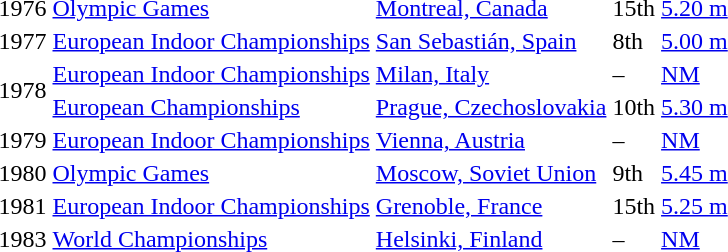<table>
<tr>
<td>1976</td>
<td><a href='#'>Olympic Games</a></td>
<td><a href='#'>Montreal, Canada</a></td>
<td>15th</td>
<td><a href='#'>5.20 m</a></td>
</tr>
<tr>
<td>1977</td>
<td><a href='#'>European Indoor Championships</a></td>
<td><a href='#'>San Sebastián, Spain</a></td>
<td>8th</td>
<td><a href='#'>5.00 m</a></td>
</tr>
<tr>
<td rowspan=2>1978</td>
<td><a href='#'>European Indoor Championships</a></td>
<td><a href='#'>Milan, Italy</a></td>
<td>–</td>
<td><a href='#'>NM</a></td>
</tr>
<tr>
<td><a href='#'>European Championships</a></td>
<td><a href='#'>Prague, Czechoslovakia</a></td>
<td>10th</td>
<td><a href='#'>5.30 m</a></td>
</tr>
<tr>
<td>1979</td>
<td><a href='#'>European Indoor Championships</a></td>
<td><a href='#'>Vienna, Austria</a></td>
<td>–</td>
<td><a href='#'>NM</a></td>
</tr>
<tr>
<td>1980</td>
<td><a href='#'>Olympic Games</a></td>
<td><a href='#'>Moscow, Soviet Union</a></td>
<td>9th</td>
<td><a href='#'>5.45 m</a></td>
</tr>
<tr>
<td>1981</td>
<td><a href='#'>European Indoor Championships</a></td>
<td><a href='#'>Grenoble, France</a></td>
<td>15th</td>
<td><a href='#'>5.25 m</a></td>
</tr>
<tr>
<td>1983</td>
<td><a href='#'>World Championships</a></td>
<td><a href='#'>Helsinki, Finland</a></td>
<td>–</td>
<td><a href='#'>NM</a></td>
</tr>
</table>
